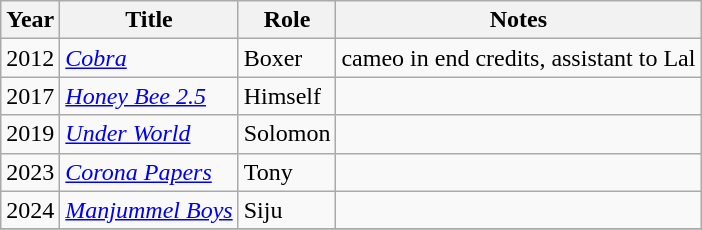<table class="wikitable sortable">
<tr>
<th>Year</th>
<th>Title</th>
<th>Role</th>
<th class="unsortable">Notes</th>
</tr>
<tr>
<td>2012</td>
<td><em><a href='#'>Cobra</a></em></td>
<td>Boxer</td>
<td>cameo in end credits, assistant to Lal</td>
</tr>
<tr>
<td>2017</td>
<td><em><a href='#'>Honey Bee 2.5</a></em></td>
<td>Himself</td>
<td></td>
</tr>
<tr>
<td>2019</td>
<td><em><a href='#'>Under World</a></em></td>
<td>Solomon</td>
<td></td>
</tr>
<tr>
<td>2023</td>
<td><em><a href='#'>Corona Papers</a></em></td>
<td>Tony</td>
<td></td>
</tr>
<tr>
<td>2024</td>
<td><em><a href='#'>Manjummel Boys</a></em></td>
<td>Siju</td>
<td></td>
</tr>
<tr>
</tr>
</table>
